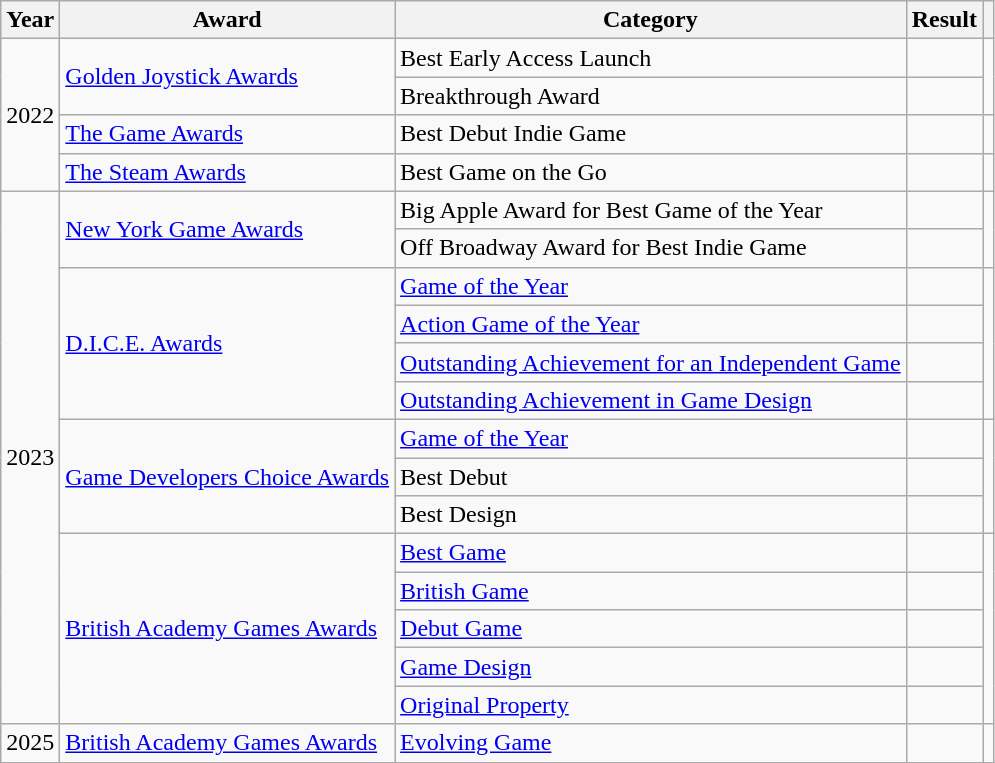<table class="wikitable">
<tr>
<th>Year</th>
<th>Award</th>
<th>Category</th>
<th>Result</th>
<th></th>
</tr>
<tr>
<td style="text-align:center;" rowspan="4">2022</td>
<td rowspan="2"><a href='#'>Golden Joystick Awards</a></td>
<td>Best Early Access Launch</td>
<td></td>
<td style="text-align:center;" rowspan="2"></td>
</tr>
<tr>
<td>Breakthrough Award</td>
<td></td>
</tr>
<tr>
<td><a href='#'>The Game Awards</a></td>
<td>Best Debut Indie Game</td>
<td></td>
<td style="text-align:center;"></td>
</tr>
<tr>
<td><a href='#'>The Steam Awards</a></td>
<td>Best Game on the Go</td>
<td></td>
<td style="text-align:center;"></td>
</tr>
<tr>
<td style="text-align:center;" rowspan="14">2023</td>
<td rowspan="2"><a href='#'>New York Game Awards</a></td>
<td>Big Apple Award for Best Game of the Year</td>
<td></td>
<td style="text-align:center;" rowspan="2"></td>
</tr>
<tr>
<td>Off Broadway Award for Best Indie Game</td>
<td></td>
</tr>
<tr>
<td rowspan="4"><a href='#'>D.I.C.E. Awards</a></td>
<td><a href='#'>Game of the Year</a></td>
<td></td>
<td style="text-align:center;" rowspan="4"></td>
</tr>
<tr>
<td><a href='#'>Action Game of the Year</a></td>
<td></td>
</tr>
<tr>
<td><a href='#'>Outstanding Achievement for an Independent Game</a></td>
<td></td>
</tr>
<tr>
<td><a href='#'>Outstanding Achievement in Game Design</a></td>
<td></td>
</tr>
<tr>
<td rowspan="3"><a href='#'>Game Developers Choice Awards</a></td>
<td><a href='#'>Game of the Year</a></td>
<td></td>
<td style="text-align:center;" rowspan="3"></td>
</tr>
<tr>
<td>Best Debut</td>
<td></td>
</tr>
<tr>
<td>Best Design</td>
<td></td>
</tr>
<tr>
<td rowspan=5><a href='#'>British Academy Games Awards</a></td>
<td><a href='#'>Best Game</a></td>
<td></td>
<td style="text-align:center;" rowspan=5></td>
</tr>
<tr>
<td><a href='#'>British Game</a></td>
<td></td>
</tr>
<tr>
<td><a href='#'>Debut Game</a></td>
<td></td>
</tr>
<tr>
<td><a href='#'>Game Design</a></td>
<td></td>
</tr>
<tr>
<td><a href='#'>Original Property</a></td>
<td></td>
</tr>
<tr>
<td style="text-align:center;" rowspan="1">2025</td>
<td rowspan=1><a href='#'>British Academy Games Awards</a></td>
<td><a href='#'>Evolving Game</a></td>
<td></td>
<td style="text-align:center;" rowspan=5></td>
</tr>
</table>
